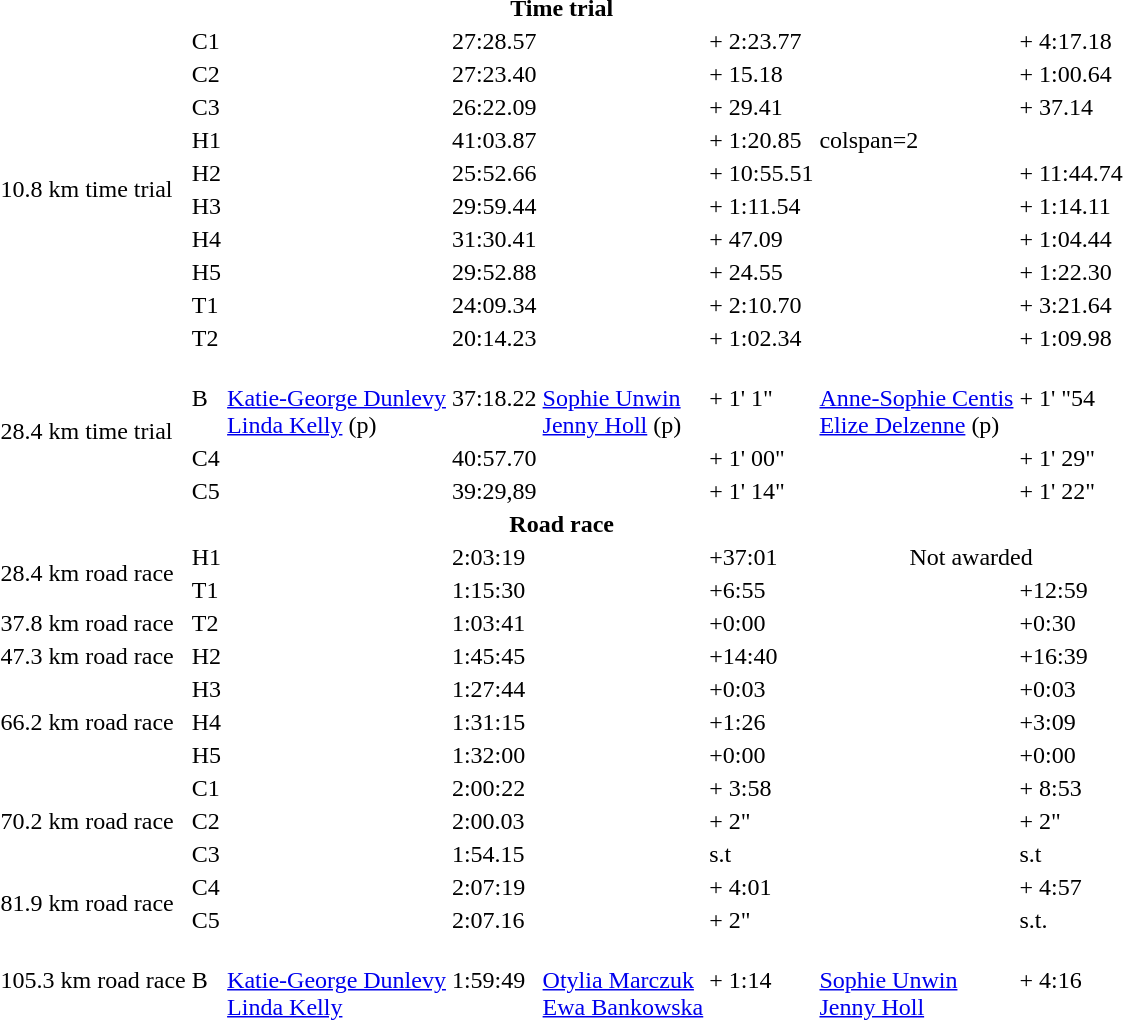<table>
<tr>
<th colspan=8>Time trial</th>
</tr>
<tr>
<td rowspan=10>10.8 km time trial</td>
<td>C1</td>
<td></td>
<td>27:28.57</td>
<td></td>
<td>+ 2:23.77</td>
<td></td>
<td>+ 4:17.18</td>
</tr>
<tr>
<td>C2</td>
<td></td>
<td>27:23.40</td>
<td></td>
<td>+ 15.18</td>
<td></td>
<td>+ 1:00.64</td>
</tr>
<tr>
<td>C3</td>
<td></td>
<td>26:22.09</td>
<td></td>
<td>+ 29.41</td>
<td></td>
<td>+ 37.14</td>
</tr>
<tr>
<td>H1</td>
<td></td>
<td>41:03.87</td>
<td></td>
<td>+ 1:20.85</td>
<td>colspan=2 </td>
</tr>
<tr>
<td>H2</td>
<td></td>
<td>25:52.66</td>
<td></td>
<td>+ 10:55.51</td>
<td></td>
<td>+ 11:44.74</td>
</tr>
<tr>
<td>H3</td>
<td></td>
<td>29:59.44</td>
<td></td>
<td>+ 1:11.54</td>
<td></td>
<td>+ 1:14.11</td>
</tr>
<tr>
<td>H4</td>
<td></td>
<td>31:30.41</td>
<td></td>
<td>+ 47.09</td>
<td></td>
<td>+ 1:04.44</td>
</tr>
<tr>
<td>H5</td>
<td></td>
<td>29:52.88</td>
<td></td>
<td>+ 24.55</td>
<td></td>
<td>+ 1:22.30</td>
</tr>
<tr>
<td>T1</td>
<td></td>
<td>24:09.34</td>
<td></td>
<td>+ 2:10.70</td>
<td></td>
<td>+ 3:21.64</td>
</tr>
<tr>
<td>T2</td>
<td></td>
<td>20:14.23</td>
<td></td>
<td>+ 1:02.34</td>
<td></td>
<td>+ 1:09.98</td>
</tr>
<tr>
<td rowspan=3>28.4 km time trial</td>
<td>B</td>
<td><br><a href='#'>Katie-George Dunlevy</a><br><a href='#'>Linda Kelly</a> (p)</td>
<td>37:18.22</td>
<td><br><a href='#'>Sophie Unwin</a><br><a href='#'>Jenny Holl</a> (p)</td>
<td>+ 1' 1"</td>
<td><br><a href='#'>Anne-Sophie Centis</a><br><a href='#'>Elize Delzenne</a> (p)</td>
<td>+ 1' "54</td>
</tr>
<tr>
<td>C4</td>
<td></td>
<td>40:57.70</td>
<td></td>
<td>+ 1' 00"</td>
<td></td>
<td>+ 1' 29"</td>
</tr>
<tr>
<td>C5</td>
<td></td>
<td>39:29,89</td>
<td></td>
<td>+ 1' 14"</td>
<td></td>
<td>+ 1' 22"</td>
</tr>
<tr>
<th colspan=8>Road race</th>
</tr>
<tr>
<td rowspan=2>28.4 km road race</td>
<td>H1</td>
<td></td>
<td>2:03:19</td>
<td></td>
<td>+37:01</td>
<td colspan=2 align=center>Not awarded</td>
</tr>
<tr>
<td>T1</td>
<td></td>
<td>1:15:30</td>
<td></td>
<td>+6:55</td>
<td></td>
<td>+12:59</td>
</tr>
<tr>
<td>37.8 km road race</td>
<td>T2</td>
<td></td>
<td>1:03:41</td>
<td></td>
<td>+0:00</td>
<td></td>
<td>+0:30</td>
</tr>
<tr>
<td>47.3 km road race</td>
<td>H2</td>
<td></td>
<td>1:45:45</td>
<td></td>
<td>+14:40</td>
<td></td>
<td>+16:39</td>
</tr>
<tr>
<td rowspan=3>66.2 km road race</td>
<td>H3</td>
<td></td>
<td>1:27:44</td>
<td></td>
<td>+0:03</td>
<td></td>
<td>+0:03</td>
</tr>
<tr>
<td>H4</td>
<td></td>
<td>1:31:15</td>
<td></td>
<td>+1:26</td>
<td></td>
<td>+3:09</td>
</tr>
<tr>
<td>H5</td>
<td></td>
<td>1:32:00</td>
<td></td>
<td>+0:00</td>
<td></td>
<td>+0:00</td>
</tr>
<tr>
<td rowspan=3>70.2 km road race</td>
<td>C1</td>
<td></td>
<td>2:00:22</td>
<td></td>
<td>+ 3:58</td>
<td></td>
<td>+ 8:53</td>
</tr>
<tr>
<td>C2</td>
<td></td>
<td>2:00.03</td>
<td></td>
<td>+ 2"</td>
<td></td>
<td>+ 2"</td>
</tr>
<tr>
<td>C3</td>
<td></td>
<td>1:54.15</td>
<td></td>
<td>s.t</td>
<td></td>
<td>s.t</td>
</tr>
<tr>
<td rowspan=2>81.9 km road race</td>
<td>C4</td>
<td></td>
<td>2:07:19</td>
<td></td>
<td>+ 4:01</td>
<td></td>
<td>+ 4:57</td>
</tr>
<tr>
<td>C5</td>
<td></td>
<td>2:07.16</td>
<td></td>
<td>+ 2"</td>
<td></td>
<td>s.t.</td>
</tr>
<tr>
<td>105.3 km road race</td>
<td>B</td>
<td><br><a href='#'>Katie-George Dunlevy</a><br><a href='#'>Linda Kelly</a></td>
<td>1:59:49</td>
<td><br><a href='#'>Otylia Marczuk</a><br><a href='#'>Ewa Bankowska</a></td>
<td>+ 1:14</td>
<td><br><a href='#'>Sophie Unwin</a><br><a href='#'>Jenny Holl</a></td>
<td>+ 4:16</td>
</tr>
</table>
